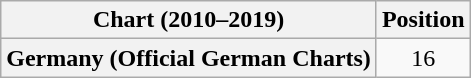<table class="wikitable plainrowheaders">
<tr>
<th>Chart (2010–2019)</th>
<th>Position</th>
</tr>
<tr>
<th scope="row">Germany (Official German Charts)</th>
<td align="center">16</td>
</tr>
</table>
